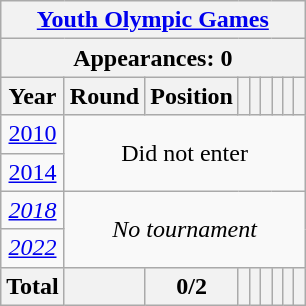<table class="wikitable" style="text-align: center;">
<tr>
<th colspan=9><a href='#'>Youth Olympic Games</a></th>
</tr>
<tr>
<th colspan=9>Appearances: 0</th>
</tr>
<tr>
<th>Year</th>
<th>Round</th>
<th>Position</th>
<th></th>
<th></th>
<th></th>
<th></th>
<th></th>
<th></th>
</tr>
<tr>
<td> <a href='#'>2010</a></td>
<td colspan=8 rowspan=2>Did not enter</td>
</tr>
<tr>
<td> <a href='#'>2014</a></td>
</tr>
<tr>
<td> <em><a href='#'>2018</a></em></td>
<td colspan=8 rowspan=2><em>No tournament</em></td>
</tr>
<tr>
<td> <em><a href='#'>2022</a></em></td>
</tr>
<tr>
<th>Total</th>
<th></th>
<th>0/2</th>
<th></th>
<th></th>
<th></th>
<th></th>
<th></th>
<th></th>
</tr>
</table>
